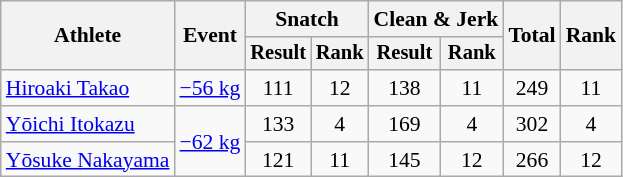<table class="wikitable" style="font-size:90%">
<tr>
<th rowspan="2">Athlete</th>
<th rowspan="2">Event</th>
<th colspan="2">Snatch</th>
<th colspan="2">Clean & Jerk</th>
<th rowspan="2">Total</th>
<th rowspan="2">Rank</th>
</tr>
<tr style="font-size:95%">
<th>Result</th>
<th>Rank</th>
<th>Result</th>
<th>Rank</th>
</tr>
<tr align=center>
<td align=left><a href='#'>Hiroaki Takao</a></td>
<td align=left><a href='#'>−56 kg</a></td>
<td>111</td>
<td>12</td>
<td>138</td>
<td>11</td>
<td>249</td>
<td>11</td>
</tr>
<tr align=center>
<td align=left><a href='#'>Yōichi Itokazu</a></td>
<td align=left rowspan=2><a href='#'>−62 kg</a></td>
<td>133</td>
<td>4</td>
<td>169</td>
<td>4</td>
<td>302</td>
<td>4</td>
</tr>
<tr align=center>
<td align=left><a href='#'>Yōsuke Nakayama</a></td>
<td>121</td>
<td>11</td>
<td>145</td>
<td>12</td>
<td>266</td>
<td>12</td>
</tr>
</table>
